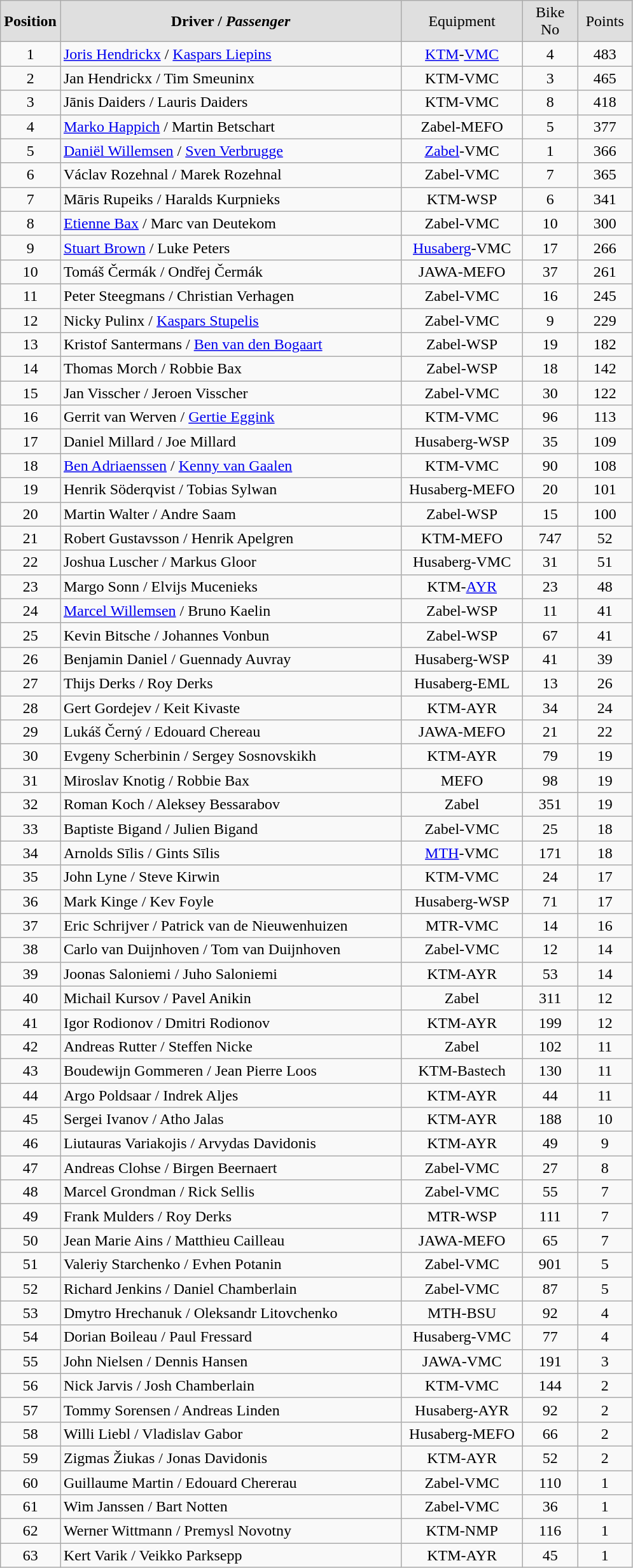<table class="wikitable">
<tr align="center" style="background:#dfdfdf;">
<td width="50"><strong>Position</strong></td>
<td width="350"><strong>Driver / <em>Passenger<strong><em></td>
<td width="120"></strong>Equipment<strong></td>
<td width="50"></strong>Bike  No<strong></td>
<td width="50"></strong>Points<strong></td>
</tr>
<tr align="center">
<td></strong>1<strong></td>
<td align="left"> <a href='#'>Joris Hendrickx</a> /  </em><a href='#'>Kaspars Liepins</a><em></td>
<td><a href='#'>KTM</a>-<a href='#'>VMC</a></td>
<td></em>4<em></td>
<td>483</td>
</tr>
<tr align="center">
<td></strong>2<strong></td>
<td align="left"> Jan Hendrickx / </em>Tim Smeuninx<em></td>
<td>KTM-VMC</td>
<td></em>3<em></td>
<td>465</td>
</tr>
<tr align="center">
<td></strong>3<strong></td>
<td align="left"> Jānis Daiders / </em>Lauris Daiders<em></td>
<td>KTM-VMC</td>
<td></em>8<em></td>
<td>418</td>
</tr>
<tr align="center">
<td></strong>4<strong></td>
<td align="left"> <a href='#'>Marko Happich</a> /  </em>Martin Betschart<em></td>
<td>Zabel-MEFO</td>
<td></em>5<em></td>
<td>377</td>
</tr>
<tr align="center">
<td></strong>5<strong></td>
<td align="left"> <a href='#'>Daniël Willemsen</a> /  </em><a href='#'>Sven Verbrugge</a><em></td>
<td><a href='#'>Zabel</a>-VMC</td>
<td></em>1<em></td>
<td>366</td>
</tr>
<tr align="center">
<td></strong>6<strong></td>
<td align="left"> Václav Rozehnal / </em>Marek Rozehnal<em></td>
<td>Zabel-VMC</td>
<td></em>7<em></td>
<td>365</td>
</tr>
<tr align="center">
<td></strong>7<strong></td>
<td align="left"> Māris Rupeiks / </em>Haralds Kurpnieks<em></td>
<td>KTM-WSP</td>
<td></em>6<em></td>
<td>341</td>
</tr>
<tr align="center">
<td></strong>8<strong></td>
<td align="left"> <a href='#'>Etienne Bax</a> / </em>Marc van Deutekom<em></td>
<td>Zabel-VMC</td>
<td></em>10<em></td>
<td>300</td>
</tr>
<tr align="center">
<td></strong>9<strong></td>
<td align="left"> <a href='#'>Stuart Brown</a> / </em>Luke Peters<em></td>
<td><a href='#'>Husaberg</a>-VMC</td>
<td></em>17<em></td>
<td>266</td>
</tr>
<tr align="center">
<td></strong>10<strong></td>
<td align="left"> Tomáš Čermák / </em>Ondřej Čermák<em></td>
<td>JAWA-MEFO</td>
<td></em>37<em></td>
<td>261</td>
</tr>
<tr align="center">
<td></strong>11<strong></td>
<td align="left"> Peter Steegmans /  </em>Christian Verhagen<em></td>
<td>Zabel-VMC</td>
<td></em>16<em></td>
<td>245</td>
</tr>
<tr align="center">
<td></strong>12<strong></td>
<td align="left"> Nicky Pulinx /  </em><a href='#'>Kaspars Stupelis</a><em></td>
<td>Zabel-VMC</td>
<td></em>9<em></td>
<td>229</td>
</tr>
<tr align="center">
<td></strong>13<strong></td>
<td align="left"> Kristof Santermans / </em><a href='#'>Ben van den Bogaart</a><em></td>
<td>Zabel-WSP</td>
<td></em>19<em></td>
<td>182</td>
</tr>
<tr align="center">
<td></strong>14<strong></td>
<td align="left"> Thomas Morch /  </em>Robbie Bax<em></td>
<td>Zabel-WSP</td>
<td></em>18<em></td>
<td>142</td>
</tr>
<tr align="center">
<td></strong>15<strong></td>
<td align="left"> Jan Visscher / </em>Jeroen Visscher<em></td>
<td>Zabel-VMC</td>
<td></em>30<em></td>
<td>122</td>
</tr>
<tr align="center">
<td></strong>16<strong></td>
<td align="left"> Gerrit van Werven / </em><a href='#'>Gertie Eggink</a><em></td>
<td>KTM-VMC</td>
<td></em>96<em></td>
<td>113</td>
</tr>
<tr align="center">
<td></strong>17<strong></td>
<td align="left"> Daniel Millard / </em>Joe Millard<em></td>
<td>Husaberg-WSP</td>
<td></em>35<em></td>
<td>109</td>
</tr>
<tr align="center">
<td></strong>18<strong></td>
<td align="left"> <a href='#'>Ben Adriaenssen</a> /  </em><a href='#'>Kenny van Gaalen</a><em></td>
<td>KTM-VMC</td>
<td></em>90<em></td>
<td>108</td>
</tr>
<tr align="center">
<td></strong>19<strong></td>
<td align="left"> Henrik Söderqvist / </em>Tobias Sylwan<em></td>
<td>Husaberg-MEFO</td>
<td></em>20<em></td>
<td>101</td>
</tr>
<tr align="center">
<td></strong>20<strong></td>
<td align="left"> Martin Walter / </em>Andre Saam<em></td>
<td>Zabel-WSP</td>
<td></em>15<em></td>
<td>100</td>
</tr>
<tr align="center">
<td></strong>21<strong></td>
<td align="left"> Robert Gustavsson / </em>Henrik Apelgren<em></td>
<td>KTM-MEFO</td>
<td></em>747<em></td>
<td>52</td>
</tr>
<tr align="center">
<td></strong>22<strong></td>
<td align="left"> Joshua Luscher /  </em>Markus Gloor<em></td>
<td>Husaberg-VMC</td>
<td></em>31<em></td>
<td>51</td>
</tr>
<tr align="center">
<td></strong>23<strong></td>
<td align="left"> Margo Sonn /  </em>Elvijs Mucenieks<em></td>
<td>KTM-<a href='#'>AYR</a></td>
<td></em>23<em></td>
<td>48</td>
</tr>
<tr align="center">
<td></strong>24<strong></td>
<td align="left"> <a href='#'>Marcel Willemsen</a> /  </em>Bruno Kaelin<em></td>
<td>Zabel-WSP</td>
<td></em>11<em></td>
<td>41</td>
</tr>
<tr align="center">
<td></strong>25<strong></td>
<td align="left"> Kevin Bitsche / </em>Johannes Vonbun<em></td>
<td>Zabel-WSP</td>
<td></em>67<em></td>
<td>41</td>
</tr>
<tr align="center">
<td></strong>26<strong></td>
<td align="left"> Benjamin Daniel / </em>Guennady Auvray<em></td>
<td>Husaberg-WSP</td>
<td></em>41<em></td>
<td>39</td>
</tr>
<tr align="center">
<td></strong>27<strong></td>
<td align="left"> Thijs Derks / </em>Roy Derks<em></td>
<td>Husaberg-EML</td>
<td></em>13<em></td>
<td>26</td>
</tr>
<tr align="center">
<td></strong>28<strong></td>
<td align="left"> Gert Gordejev / </em>Keit Kivaste<em></td>
<td>KTM-AYR</td>
<td></em>34<em></td>
<td>24</td>
</tr>
<tr align="center">
<td></strong>29<strong></td>
<td align="left"> Lukáš Černý /  </em>Edouard Chereau<em></td>
<td>JAWA-MEFO</td>
<td></em>21<em></td>
<td>22</td>
</tr>
<tr align="center">
<td></strong>30<strong></td>
<td align="left"> Evgeny Scherbinin / </em>Sergey Sosnovskikh<em></td>
<td>KTM-AYR</td>
<td></em>79<em></td>
<td>19</td>
</tr>
<tr align="center">
<td></strong>31<strong></td>
<td align="left"> Miroslav Knotig /  </em>Robbie Bax<em></td>
<td>MEFO</td>
<td></em>98<em></td>
<td>19</td>
</tr>
<tr align="center">
<td></strong>32<strong></td>
<td align="left"> Roman Koch / </em>Aleksey Bessarabov<em></td>
<td>Zabel</td>
<td></em>351<em></td>
<td>19</td>
</tr>
<tr align="center">
<td></strong>33<strong></td>
<td align="left"> Baptiste Bigand / </em>Julien Bigand<em></td>
<td>Zabel-VMC</td>
<td></em>25<em></td>
<td>18</td>
</tr>
<tr align="center">
<td></strong>34<strong></td>
<td align="left"> Arnolds Sīlis / </em>Gints Sīlis<em></td>
<td><a href='#'>MTH</a>-VMC</td>
<td></em>171<em></td>
<td>18</td>
</tr>
<tr align="center">
<td></strong>35<strong></td>
<td align="left"> John Lyne / </em>Steve Kirwin<em></td>
<td>KTM-VMC</td>
<td></em>24<em></td>
<td>17</td>
</tr>
<tr align="center">
<td></strong>36<strong></td>
<td align="left"> Mark Kinge / </em>Kev Foyle<em></td>
<td>Husaberg-WSP</td>
<td></em>71<em></td>
<td>17</td>
</tr>
<tr align="center">
<td></strong>37<strong></td>
<td align="left"> Eric Schrijver / </em>Patrick van de Nieuwenhuizen<em></td>
<td>MTR-VMC</td>
<td></em>14<em></td>
<td>16</td>
</tr>
<tr align="center">
<td></strong>38<strong></td>
<td align="left"> Carlo van Duijnhoven / </em>Tom van Duijnhoven<em></td>
<td>Zabel-VMC</td>
<td></em>12<em></td>
<td>14</td>
</tr>
<tr align="center">
<td></strong>39<strong></td>
<td align="left"> Joonas Saloniemi / </em>Juho Saloniemi<em></td>
<td>KTM-AYR</td>
<td></em>53<em></td>
<td>14</td>
</tr>
<tr align="center">
<td></strong>40<strong></td>
<td align="left"> Michail Kursov / </em>Pavel Anikin<em></td>
<td>Zabel</td>
<td></em>311<em></td>
<td>12</td>
</tr>
<tr align="center">
<td></strong>41<strong></td>
<td align="left"> Igor Rodionov / </em>Dmitri Rodionov<em></td>
<td>KTM-AYR</td>
<td></em>199<em></td>
<td>12</td>
</tr>
<tr align="center">
<td></strong>42<strong></td>
<td align="left"> Andreas Rutter / </em>Steffen Nicke<em></td>
<td>Zabel</td>
<td></em>102<em></td>
<td>11</td>
</tr>
<tr align="center">
<td></strong>43<strong></td>
<td align="left"> Boudewijn Gommeren / </em>Jean Pierre Loos<em></td>
<td>KTM-Bastech</td>
<td></em>130<em></td>
<td>11</td>
</tr>
<tr align="center">
<td></strong>44<strong></td>
<td align="left"> Argo Poldsaar / </em>Indrek Aljes<em></td>
<td>KTM-AYR</td>
<td></em>44<em></td>
<td>11</td>
</tr>
<tr align="center">
<td></strong>45<strong></td>
<td align="left"> Sergei Ivanov / </em>Atho Jalas<em></td>
<td>KTM-AYR</td>
<td></em>188<em></td>
<td>10</td>
</tr>
<tr align="center">
<td></strong>46<strong></td>
<td align="left"> Liutauras Variakojis / </em>Arvydas Davidonis<em></td>
<td>KTM-AYR</td>
<td></em>49<em></td>
<td>9</td>
</tr>
<tr align="center">
<td></strong>47<strong></td>
<td align="left"> Andreas Clohse / </em>Birgen Beernaert<em></td>
<td>Zabel-VMC</td>
<td></em>27<em></td>
<td>8</td>
</tr>
<tr align="center">
<td></strong>48<strong></td>
<td align="left"> Marcel Grondman / </em>Rick Sellis<em></td>
<td>Zabel-VMC</td>
<td></em>55<em></td>
<td>7</td>
</tr>
<tr align="center">
<td></strong>49<strong></td>
<td align="left"> Frank Mulders / </em>Roy Derks<em></td>
<td>MTR-WSP</td>
<td></em>111<em></td>
<td>7</td>
</tr>
<tr align="center">
<td></strong>50<strong></td>
<td align="left"> Jean Marie Ains / </em>Matthieu Cailleau<em></td>
<td>JAWA-MEFO</td>
<td></em>65<em></td>
<td>7</td>
</tr>
<tr align="center">
<td></strong>51<strong></td>
<td align="left"> Valeriy Starchenko / </em>Evhen Potanin<em></td>
<td>Zabel-VMC</td>
<td></em>901<em></td>
<td>5</td>
</tr>
<tr align="center">
<td></strong>52<strong></td>
<td align="left"> Richard Jenkins / </em>Daniel Chamberlain<em></td>
<td>Zabel-VMC</td>
<td></em>87<em></td>
<td>5</td>
</tr>
<tr align="center">
<td></strong>53<strong></td>
<td align="left"> Dmytro Hrechanuk / </em>Oleksandr Litovchenko<em></td>
<td>MTH-BSU</td>
<td></em>92<em></td>
<td>4</td>
</tr>
<tr align="center">
<td></strong>54<strong></td>
<td align="left"> Dorian Boileau / </em>Paul Fressard<em></td>
<td>Husaberg-VMC</td>
<td></em>77<em></td>
<td>4</td>
</tr>
<tr align="center">
<td></strong>55<strong></td>
<td align="left"> John Nielsen / </em>Dennis Hansen<em></td>
<td>JAWA-VMC</td>
<td></em>191<em></td>
<td>3</td>
</tr>
<tr align="center">
<td></strong>56<strong></td>
<td align="left"> Nick Jarvis / </em>Josh Chamberlain<em></td>
<td>KTM-VMC</td>
<td></em>144<em></td>
<td>2</td>
</tr>
<tr align="center">
<td></strong>57<strong></td>
<td align="left"> Tommy Sorensen / </em>Andreas Linden<em></td>
<td>Husaberg-AYR</td>
<td></em>92<em></td>
<td>2</td>
</tr>
<tr align="center">
<td></strong>58<strong></td>
<td align="left"> Willi Liebl /  </em>Vladislav Gabor<em></td>
<td>Husaberg-MEFO</td>
<td></em>66<em></td>
<td>2</td>
</tr>
<tr align="center">
<td></strong>59<strong></td>
<td align="left"> Zigmas Žiukas / </em>Jonas Davidonis<em></td>
<td>KTM-AYR</td>
<td></em>52<em></td>
<td>2</td>
</tr>
<tr align="center">
<td></strong>60<strong></td>
<td align="left"> Guillaume Martin / </em>Edouard Chererau<em></td>
<td>Zabel-VMC</td>
<td></em>110<em></td>
<td>1</td>
</tr>
<tr align="center">
<td></strong>61<strong></td>
<td align="left"> Wim Janssen / </em>Bart Notten<em></td>
<td>Zabel-VMC</td>
<td></em>36<em></td>
<td>1</td>
</tr>
<tr align="center">
<td></strong>62<strong></td>
<td align="left"> Werner Wittmann /  </em>Premysl Novotny<em></td>
<td>KTM-NMP</td>
<td></em>116<em></td>
<td>1</td>
</tr>
<tr align="center">
<td></strong>63<strong></td>
<td align="left"> Kert Varik / </em>Veikko Parksepp<em></td>
<td>KTM-AYR</td>
<td></em>45<em></td>
<td>1</td>
</tr>
</table>
